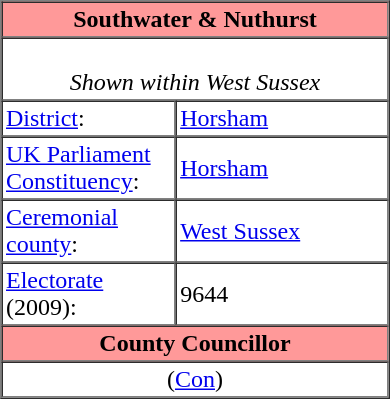<table class="vcard" border=1 cellpadding=2 cellspacing=0 align=right width=260 style=margin-left:0.5em;>
<tr>
<th class="fn org" colspan=2 align=center bgcolor="#ff9999"><strong>Southwater & Nuthurst</strong></th>
</tr>
<tr>
<td colspan=2 align=center><br><em>Shown within West Sussex</em></td>
</tr>
<tr class="note">
<td width="45%"><a href='#'>District</a>:</td>
<td><a href='#'>Horsham</a></td>
</tr>
<tr class="note">
<td><a href='#'>UK Parliament Constituency</a>:</td>
<td><a href='#'>Horsham</a></td>
</tr>
<tr class="note">
<td><a href='#'>Ceremonial county</a>:</td>
<td><a href='#'>West Sussex</a></td>
</tr>
<tr class="note">
<td><a href='#'>Electorate</a> (2009):</td>
<td>9644</td>
</tr>
<tr>
<th colspan=2 align=center bgcolor="#ff9999">County Councillor</th>
</tr>
<tr>
<td colspan=2 align=center> (<a href='#'>Con</a>)</td>
</tr>
</table>
